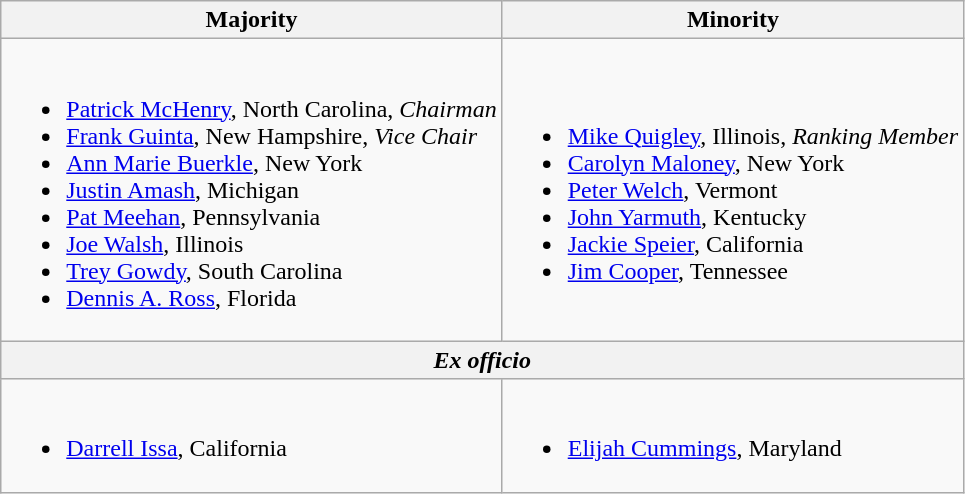<table class=wikitable>
<tr>
<th>Majority</th>
<th>Minority</th>
</tr>
<tr>
<td><br><ul><li><a href='#'>Patrick McHenry</a>, North Carolina, <em>Chairman</em></li><li><a href='#'>Frank Guinta</a>, New Hampshire, <em>Vice Chair</em></li><li><a href='#'>Ann Marie Buerkle</a>, New York</li><li><a href='#'>Justin Amash</a>, Michigan</li><li><a href='#'>Pat Meehan</a>, Pennsylvania</li><li><a href='#'>Joe Walsh</a>, Illinois</li><li><a href='#'>Trey Gowdy</a>, South Carolina</li><li><a href='#'>Dennis A. Ross</a>, Florida</li></ul></td>
<td><br><ul><li><a href='#'>Mike Quigley</a>, Illinois, <em>Ranking Member</em></li><li><a href='#'>Carolyn Maloney</a>, New York</li><li><a href='#'>Peter Welch</a>, Vermont</li><li><a href='#'>John Yarmuth</a>, Kentucky</li><li><a href='#'>Jackie Speier</a>, California</li><li><a href='#'>Jim Cooper</a>, Tennessee</li></ul></td>
</tr>
<tr>
<th colspan=2><em>Ex officio</em></th>
</tr>
<tr>
<td><br><ul><li><a href='#'>Darrell Issa</a>, California</li></ul></td>
<td><br><ul><li><a href='#'>Elijah Cummings</a>, Maryland</li></ul></td>
</tr>
</table>
